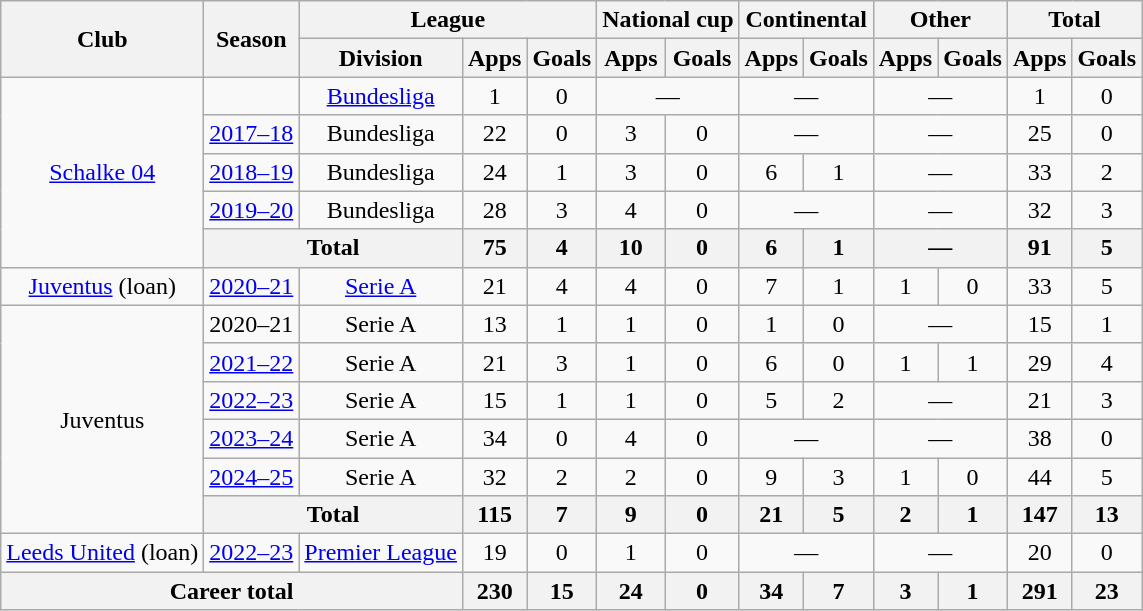<table class="wikitable" style="text-align:center">
<tr>
<th rowspan="2">Club</th>
<th rowspan="2">Season</th>
<th colspan="3">League</th>
<th colspan="2">National cup</th>
<th colspan="2">Continental</th>
<th colspan="2">Other</th>
<th colspan="2">Total</th>
</tr>
<tr>
<th>Division</th>
<th>Apps</th>
<th>Goals</th>
<th>Apps</th>
<th>Goals</th>
<th>Apps</th>
<th>Goals</th>
<th>Apps</th>
<th>Goals</th>
<th>Apps</th>
<th>Goals</th>
</tr>
<tr>
<td rowspan="5"><a href='#'>Schalke 04</a></td>
<td></td>
<td><a href='#'>Bundesliga</a></td>
<td>1</td>
<td>0</td>
<td colspan="2">—</td>
<td colspan="2">—</td>
<td colspan="2">—</td>
<td>1</td>
<td>0</td>
</tr>
<tr>
<td><a href='#'>2017–18</a></td>
<td>Bundesliga</td>
<td>22</td>
<td>0</td>
<td>3</td>
<td>0</td>
<td colspan="2">—</td>
<td colspan="2">—</td>
<td>25</td>
<td>0</td>
</tr>
<tr>
<td><a href='#'>2018–19</a></td>
<td>Bundesliga</td>
<td>24</td>
<td>1</td>
<td>3</td>
<td>0</td>
<td>6</td>
<td>1</td>
<td colspan="2">—</td>
<td>33</td>
<td>2</td>
</tr>
<tr>
<td><a href='#'>2019–20</a></td>
<td>Bundesliga</td>
<td>28</td>
<td>3</td>
<td>4</td>
<td>0</td>
<td colspan="2">—</td>
<td colspan="2">—</td>
<td>32</td>
<td>3</td>
</tr>
<tr>
<th colspan="2">Total</th>
<th>75</th>
<th>4</th>
<th>10</th>
<th>0</th>
<th>6</th>
<th>1</th>
<th colspan="2">—</th>
<th>91</th>
<th>5</th>
</tr>
<tr>
<td><a href='#'>Juventus</a> (loan)</td>
<td><a href='#'>2020–21</a></td>
<td><a href='#'>Serie A</a></td>
<td>21</td>
<td>4</td>
<td>4</td>
<td>0</td>
<td>7</td>
<td>1</td>
<td>1</td>
<td>0</td>
<td>33</td>
<td>5</td>
</tr>
<tr>
<td rowspan="6">Juventus</td>
<td>2020–21</td>
<td>Serie A</td>
<td>13</td>
<td>1</td>
<td>1</td>
<td>0</td>
<td>1</td>
<td>0</td>
<td colspan="2">—</td>
<td>15</td>
<td>1</td>
</tr>
<tr>
<td><a href='#'>2021–22</a></td>
<td>Serie A</td>
<td>21</td>
<td>3</td>
<td>1</td>
<td>0</td>
<td>6</td>
<td>0</td>
<td>1</td>
<td>1</td>
<td>29</td>
<td>4</td>
</tr>
<tr>
<td><a href='#'>2022–23</a></td>
<td>Serie A</td>
<td>15</td>
<td>1</td>
<td>1</td>
<td>0</td>
<td>5</td>
<td>2</td>
<td colspan="2">—</td>
<td>21</td>
<td>3</td>
</tr>
<tr>
<td><a href='#'>2023–24</a></td>
<td>Serie A</td>
<td>34</td>
<td>0</td>
<td>4</td>
<td>0</td>
<td colspan="2">—</td>
<td colspan="2">—</td>
<td>38</td>
<td>0</td>
</tr>
<tr>
<td><a href='#'>2024–25</a></td>
<td>Serie A</td>
<td>32</td>
<td>2</td>
<td>2</td>
<td>0</td>
<td>9</td>
<td>3</td>
<td>1</td>
<td>0</td>
<td>44</td>
<td>5</td>
</tr>
<tr>
<th colspan="2">Total</th>
<th>115</th>
<th>7</th>
<th>9</th>
<th>0</th>
<th>21</th>
<th>5</th>
<th>2</th>
<th>1</th>
<th>147</th>
<th>13</th>
</tr>
<tr>
<td><a href='#'>Leeds United</a> (loan)</td>
<td><a href='#'>2022–23</a></td>
<td><a href='#'>Premier League</a></td>
<td>19</td>
<td>0</td>
<td>1</td>
<td>0</td>
<td colspan="2">—</td>
<td colspan="2">—</td>
<td>20</td>
<td>0</td>
</tr>
<tr>
<th colspan="3">Career total</th>
<th>230</th>
<th>15</th>
<th>24</th>
<th>0</th>
<th>34</th>
<th>7</th>
<th>3</th>
<th>1</th>
<th>291</th>
<th>23</th>
</tr>
</table>
